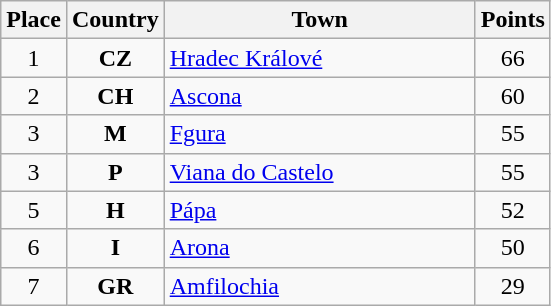<table class="wikitable" style="text-align;">
<tr>
<th width="25">Place</th>
<th width="25">Country</th>
<th width="200">Town</th>
<th width="25">Points</th>
</tr>
<tr>
<td align="center">1</td>
<td align="center"><strong>CZ</strong></td>
<td align="left"><a href='#'>Hradec Králové</a></td>
<td align="center">66</td>
</tr>
<tr>
<td align="center">2</td>
<td align="center"><strong>CH</strong></td>
<td align="left"><a href='#'>Ascona</a></td>
<td align="center">60</td>
</tr>
<tr>
<td align="center">3</td>
<td align="center"><strong>M</strong></td>
<td align="left"><a href='#'>Fgura</a></td>
<td align="center">55</td>
</tr>
<tr>
<td align="center">3</td>
<td align="center"><strong>P</strong></td>
<td align="left"><a href='#'>Viana do Castelo</a></td>
<td align="center">55</td>
</tr>
<tr>
<td align="center">5</td>
<td align="center"><strong>H</strong></td>
<td align="left"><a href='#'>Pápa</a></td>
<td align="center">52</td>
</tr>
<tr>
<td align="center">6</td>
<td align="center"><strong>I</strong></td>
<td align="left"><a href='#'>Arona</a></td>
<td align="center">50</td>
</tr>
<tr>
<td align="center">7</td>
<td align="center"><strong>GR</strong></td>
<td align="left"><a href='#'>Amfilochia</a></td>
<td align="center">29</td>
</tr>
</table>
